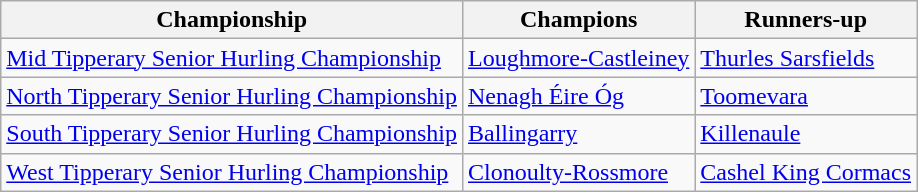<table class=wikitable>
<tr>
<th>Championship</th>
<th>Champions</th>
<th>Runners-up</th>
</tr>
<tr>
<td><a href='#'>Mid Tipperary Senior Hurling Championship</a></td>
<td><a href='#'>Loughmore-Castleiney</a></td>
<td><a href='#'>Thurles Sarsfields</a></td>
</tr>
<tr>
<td><a href='#'>North Tipperary Senior Hurling Championship</a></td>
<td><a href='#'>Nenagh Éire Óg</a></td>
<td><a href='#'>Toomevara</a></td>
</tr>
<tr>
<td><a href='#'>South Tipperary Senior Hurling Championship</a></td>
<td><a href='#'>Ballingarry</a></td>
<td><a href='#'>Killenaule</a></td>
</tr>
<tr>
<td><a href='#'>West Tipperary Senior Hurling Championship</a></td>
<td><a href='#'>Clonoulty-Rossmore</a></td>
<td><a href='#'>Cashel King Cormacs</a></td>
</tr>
</table>
